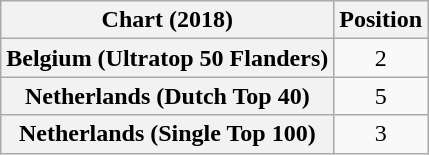<table class="wikitable plainrowheaders sortable" style="text-align:center">
<tr>
<th>Chart (2018)</th>
<th>Position</th>
</tr>
<tr>
<th scope="row">Belgium (Ultratop 50 Flanders)</th>
<td>2</td>
</tr>
<tr>
<th scope="row">Netherlands (Dutch Top 40)</th>
<td>5</td>
</tr>
<tr>
<th scope="row">Netherlands (Single Top 100)</th>
<td>3</td>
</tr>
</table>
